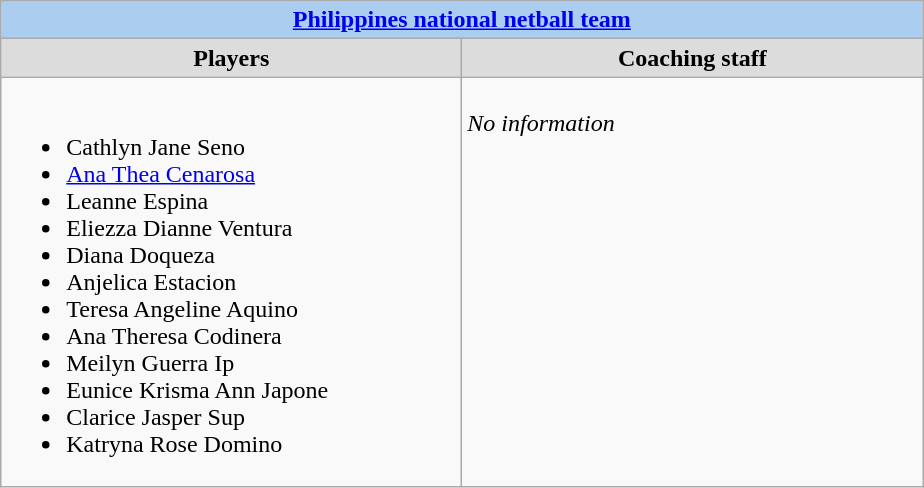<table class=wikitable>
<tr>
<td colspan=2 align=center bgcolor=#ABCDEF><strong><a href='#'>Philippines national netball team</a></strong></td>
</tr>
<tr align=center>
<td width=300 bgcolor=gainsboro><strong>Players</strong></td>
<td width=300 bgcolor=gainsboro><strong>Coaching staff</strong></td>
</tr>
<tr>
<td><br><ul><li>Cathlyn Jane Seno</li><li><a href='#'>Ana Thea Cenarosa</a></li><li>Leanne Espina</li><li>Eliezza Dianne Ventura</li><li>Diana Doqueza</li><li>Anjelica Estacion</li><li>Teresa Angeline Aquino</li><li>Ana Theresa Codinera</li><li>Meilyn Guerra Ip</li><li>Eunice Krisma Ann Japone</li><li>Clarice Jasper Sup</li><li>Katryna Rose Domino</li></ul></td>
<td valign=top><br><em>No information</em></td>
</tr>
</table>
